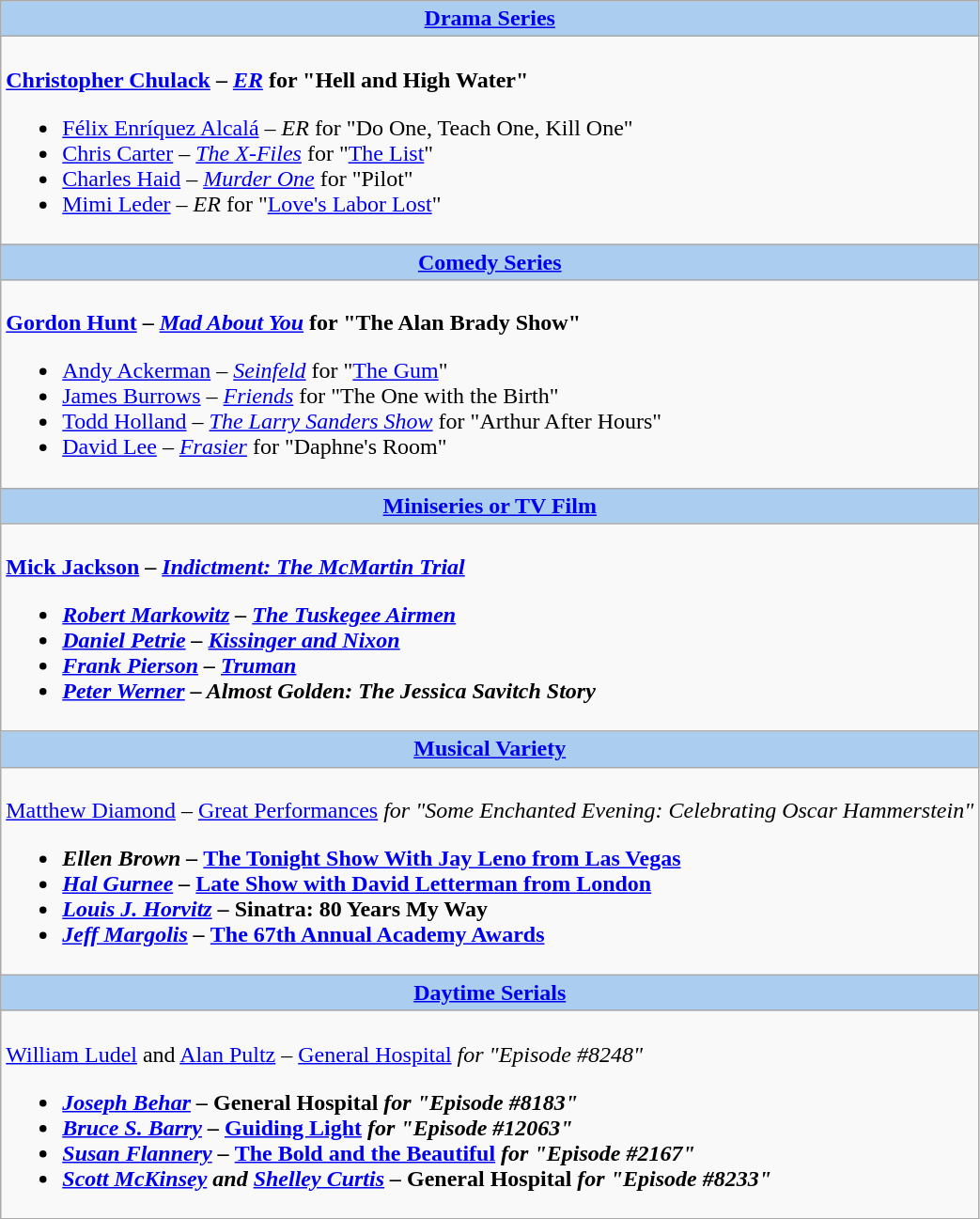<table class=wikitable style="width="100%">
<tr>
<th colspan="2" style="background:#abcdef;"><a href='#'>Drama Series</a></th>
</tr>
<tr>
<td colspan="2" style="vertical-align:top;"><br><strong><a href='#'>Christopher Chulack</a> – <em><a href='#'>ER</a></em> for "Hell and High Water"</strong><ul><li><a href='#'>Félix Enríquez Alcalá</a> – <em>ER</em> for "Do One, Teach One, Kill One"</li><li><a href='#'>Chris Carter</a> – <em><a href='#'>The X-Files</a></em> for "<a href='#'>The List</a>"</li><li><a href='#'>Charles Haid</a> – <em><a href='#'>Murder One</a></em> for "Pilot"</li><li><a href='#'>Mimi Leder</a> – <em>ER</em> for "<a href='#'>Love's Labor Lost</a>"</li></ul></td>
</tr>
<tr>
<th colspan="2" style="background:#abcdef;"><a href='#'>Comedy Series</a></th>
</tr>
<tr>
<td colspan="2" style="vertical-align:top;"><br><strong><a href='#'>Gordon Hunt</a> – <em><a href='#'>Mad About You</a></em> for "The Alan Brady Show"</strong><ul><li><a href='#'>Andy Ackerman</a> – <em><a href='#'>Seinfeld</a></em> for "<a href='#'>The Gum</a>"</li><li><a href='#'>James Burrows</a> – <em><a href='#'>Friends</a></em> for "The One with the Birth"</li><li><a href='#'>Todd Holland</a> – <em><a href='#'>The Larry Sanders Show</a></em> for "Arthur After Hours"</li><li><a href='#'>David Lee</a> – <em><a href='#'>Frasier</a></em> for "Daphne's Room"</li></ul></td>
</tr>
<tr>
<th colspan="2" style="background:#abcdef;"><a href='#'>Miniseries or TV Film</a></th>
</tr>
<tr>
<td colspan="2" style="vertical-align:top;"><br><strong><a href='#'>Mick Jackson</a> – <em><a href='#'>Indictment: The McMartin Trial</a><strong><em><ul><li><a href='#'>Robert Markowitz</a> – </em><a href='#'>The Tuskegee Airmen</a><em></li><li><a href='#'>Daniel Petrie</a> – </em><a href='#'>Kissinger and Nixon</a><em></li><li><a href='#'>Frank Pierson</a> – </em><a href='#'>Truman</a><em></li><li><a href='#'>Peter Werner</a> – </em>Almost Golden: The Jessica Savitch Story<em></li></ul></td>
</tr>
<tr>
<th colspan="2" style="background:#abcdef;"><a href='#'>Musical Variety</a></th>
</tr>
<tr>
<td colspan="2" style="vertical-align:top;"><br></strong><a href='#'>Matthew Diamond</a> – </em><a href='#'>Great Performances</a><em> for "Some Enchanted Evening: Celebrating Oscar Hammerstein"<strong><ul><li>Ellen Brown – </em><a href='#'>The Tonight Show With Jay Leno from Las Vegas</a><em></li><li><a href='#'>Hal Gurnee</a> – </em><a href='#'>Late Show with David Letterman from London</a><em></li><li><a href='#'>Louis J. Horvitz</a> – </em>Sinatra: 80 Years My Way<em></li><li><a href='#'>Jeff Margolis</a> – </em><a href='#'>The 67th Annual Academy Awards</a><em></li></ul></td>
</tr>
<tr>
<th colspan="2" style="background:#abcdef;"><a href='#'>Daytime Serials</a></th>
</tr>
<tr>
<td colspan="2" style="vertical-align:top;"><br></strong><a href='#'>William Ludel</a> and <a href='#'>Alan Pultz</a> – </em><a href='#'>General Hospital</a><em> for "Episode #8248"<strong><ul><li><a href='#'>Joseph Behar</a> – </em>General Hospital<em> for "Episode #8183"</li><li><a href='#'>Bruce S. Barry</a> – </em><a href='#'>Guiding Light</a><em> for "Episode #12063"</li><li><a href='#'>Susan Flannery</a> – </em><a href='#'>The Bold and the Beautiful</a><em> for "Episode #2167"</li><li><a href='#'>Scott McKinsey</a> and <a href='#'>Shelley Curtis</a> – </em>General Hospital<em> for "Episode #8233"</li></ul></td>
</tr>
</table>
